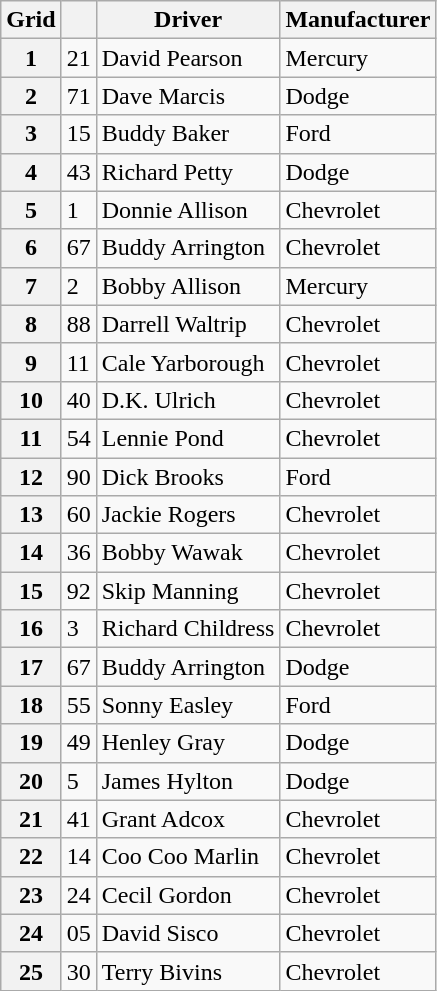<table class="wikitable">
<tr>
<th>Grid</th>
<th></th>
<th>Driver</th>
<th>Manufacturer</th>
</tr>
<tr>
<th>1</th>
<td>21</td>
<td>David Pearson</td>
<td>Mercury</td>
</tr>
<tr>
<th>2</th>
<td>71</td>
<td>Dave Marcis</td>
<td>Dodge</td>
</tr>
<tr>
<th>3</th>
<td>15</td>
<td>Buddy Baker</td>
<td>Ford</td>
</tr>
<tr>
<th>4</th>
<td>43</td>
<td>Richard Petty</td>
<td>Dodge</td>
</tr>
<tr>
<th>5</th>
<td>1</td>
<td>Donnie Allison</td>
<td>Chevrolet</td>
</tr>
<tr>
<th>6</th>
<td>67</td>
<td>Buddy Arrington</td>
<td>Chevrolet</td>
</tr>
<tr>
<th>7</th>
<td>2</td>
<td>Bobby Allison</td>
<td>Mercury</td>
</tr>
<tr>
<th>8</th>
<td>88</td>
<td>Darrell Waltrip</td>
<td>Chevrolet</td>
</tr>
<tr>
<th>9</th>
<td>11</td>
<td>Cale Yarborough</td>
<td>Chevrolet</td>
</tr>
<tr>
<th>10</th>
<td>40</td>
<td>D.K. Ulrich</td>
<td>Chevrolet</td>
</tr>
<tr>
<th>11</th>
<td>54</td>
<td>Lennie Pond</td>
<td>Chevrolet</td>
</tr>
<tr>
<th>12</th>
<td>90</td>
<td>Dick Brooks</td>
<td>Ford</td>
</tr>
<tr>
<th>13</th>
<td>60</td>
<td>Jackie Rogers</td>
<td>Chevrolet</td>
</tr>
<tr>
<th>14</th>
<td>36</td>
<td>Bobby Wawak</td>
<td>Chevrolet</td>
</tr>
<tr>
<th>15</th>
<td>92</td>
<td>Skip Manning</td>
<td>Chevrolet</td>
</tr>
<tr>
<th>16</th>
<td>3</td>
<td>Richard Childress</td>
<td>Chevrolet</td>
</tr>
<tr>
<th>17</th>
<td>67</td>
<td>Buddy Arrington</td>
<td>Dodge</td>
</tr>
<tr>
<th>18</th>
<td>55</td>
<td>Sonny Easley</td>
<td>Ford</td>
</tr>
<tr>
<th>19</th>
<td>49</td>
<td>Henley Gray</td>
<td>Dodge</td>
</tr>
<tr>
<th>20</th>
<td>5</td>
<td>James Hylton</td>
<td>Dodge</td>
</tr>
<tr>
<th>21</th>
<td>41</td>
<td>Grant Adcox</td>
<td>Chevrolet</td>
</tr>
<tr>
<th>22</th>
<td>14</td>
<td>Coo Coo Marlin</td>
<td>Chevrolet</td>
</tr>
<tr>
<th>23</th>
<td>24</td>
<td>Cecil Gordon</td>
<td>Chevrolet</td>
</tr>
<tr>
<th>24</th>
<td>05</td>
<td>David Sisco</td>
<td>Chevrolet</td>
</tr>
<tr>
<th>25</th>
<td>30</td>
<td>Terry Bivins</td>
<td>Chevrolet</td>
</tr>
</table>
